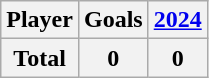<table class="wikitable" style="text-align:center;">
<tr>
<th>Player</th>
<th>Goals</th>
<th><a href='#'>2024</a></th>
</tr>
<tr class="sortbottom">
<th>Total</th>
<th>0</th>
<th>0</th>
</tr>
</table>
